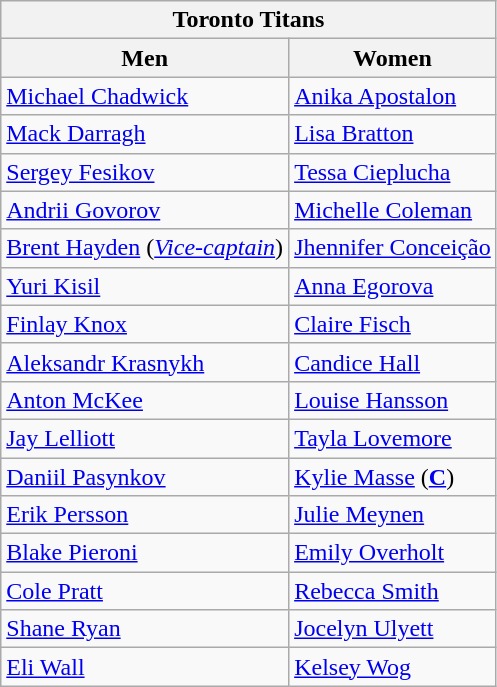<table class="wikitable">
<tr>
<th colspan="2"> Toronto Titans</th>
</tr>
<tr>
<th>Men</th>
<th>Women</th>
</tr>
<tr>
<td> <a href='#'>Michael Chadwick</a></td>
<td>  <a href='#'>Anika Apostalon</a></td>
</tr>
<tr>
<td> <a href='#'>Mack Darragh</a></td>
<td> <a href='#'>Lisa Bratton</a></td>
</tr>
<tr>
<td> <a href='#'>Sergey Fesikov</a></td>
<td> <a href='#'>Tessa Cieplucha</a></td>
</tr>
<tr>
<td> <a href='#'>Andrii Govorov</a></td>
<td> <a href='#'>Michelle Coleman</a></td>
</tr>
<tr>
<td> <a href='#'>Brent Hayden</a> (<em><a href='#'>Vice-captain</a></em>)</td>
<td> <a href='#'>Jhennifer Conceição</a></td>
</tr>
<tr>
<td> <a href='#'>Yuri Kisil</a></td>
<td> <a href='#'>Anna Egorova</a></td>
</tr>
<tr>
<td> <a href='#'>Finlay Knox</a></td>
<td> <a href='#'>Claire Fisch</a></td>
</tr>
<tr>
<td> <a href='#'>Aleksandr Krasnykh</a></td>
<td> <a href='#'>Candice Hall</a></td>
</tr>
<tr>
<td> <a href='#'>Anton McKee</a></td>
<td> <a href='#'>Louise Hansson</a></td>
</tr>
<tr>
<td> <a href='#'>Jay Lelliott</a></td>
<td> <a href='#'>Tayla Lovemore</a></td>
</tr>
<tr>
<td> <a href='#'>Daniil Pasynkov</a></td>
<td> <a href='#'>Kylie Masse</a> (<strong><a href='#'>C</a></strong>)</td>
</tr>
<tr>
<td> <a href='#'>Erik Persson</a></td>
<td> <a href='#'>Julie Meynen</a></td>
</tr>
<tr>
<td> <a href='#'>Blake Pieroni</a></td>
<td> <a href='#'>Emily Overholt</a></td>
</tr>
<tr>
<td> <a href='#'>Cole Pratt</a></td>
<td> <a href='#'>Rebecca Smith</a></td>
</tr>
<tr>
<td> <a href='#'>Shane Ryan</a></td>
<td> <a href='#'>Jocelyn Ulyett</a></td>
</tr>
<tr>
<td> <a href='#'>Eli Wall</a></td>
<td> <a href='#'>Kelsey Wog</a></td>
</tr>
</table>
